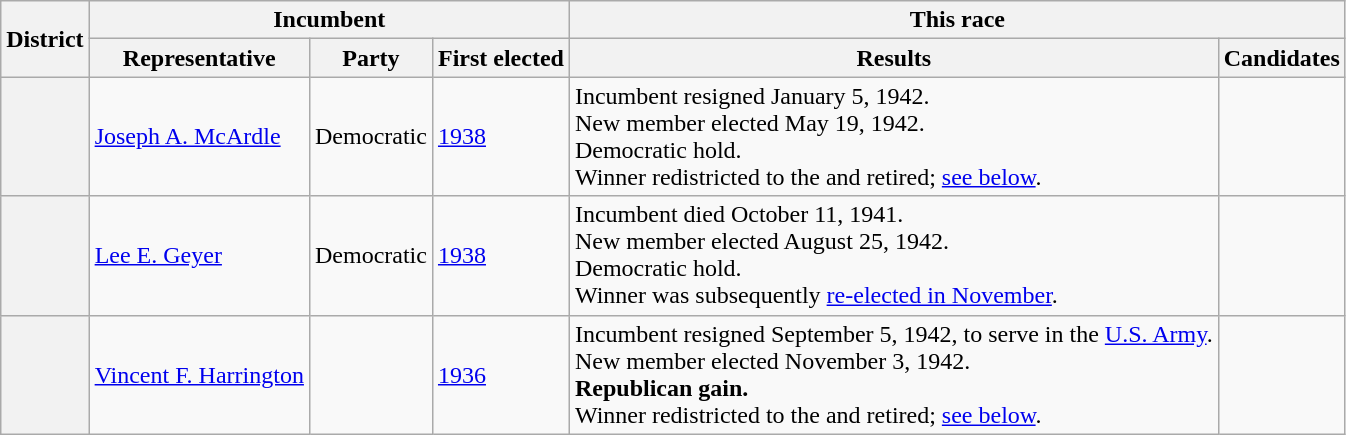<table class=wikitable>
<tr>
<th rowspan=2>District</th>
<th colspan=3>Incumbent</th>
<th colspan=2>This race</th>
</tr>
<tr>
<th>Representative</th>
<th>Party</th>
<th>First elected</th>
<th>Results</th>
<th>Candidates</th>
</tr>
<tr>
<th></th>
<td><a href='#'>Joseph A. McArdle</a></td>
<td>Democratic</td>
<td><a href='#'>1938</a></td>
<td>Incumbent resigned January 5, 1942.<br>New member elected May 19, 1942.<br>Democratic hold.<br>Winner redistricted to the  and retired; <a href='#'>see below</a>.</td>
<td nowrap></td>
</tr>
<tr>
<th></th>
<td><a href='#'>Lee E. Geyer</a></td>
<td>Democratic</td>
<td><a href='#'>1938</a></td>
<td>Incumbent died October 11, 1941.<br>New member elected August 25, 1942.<br>Democratic hold.<br>Winner was subsequently <a href='#'>re-elected in November</a>.</td>
<td nowrap></td>
</tr>
<tr>
<th></th>
<td><a href='#'>Vincent F. Harrington</a></td>
<td></td>
<td><a href='#'>1936</a></td>
<td>Incumbent resigned September 5, 1942, to serve in the <a href='#'>U.S. Army</a>.<br>New member elected November 3, 1942.<br><strong>Republican gain.</strong><br>Winner redistricted to the  and retired; <a href='#'>see below</a>.</td>
<td nowrap></td>
</tr>
</table>
